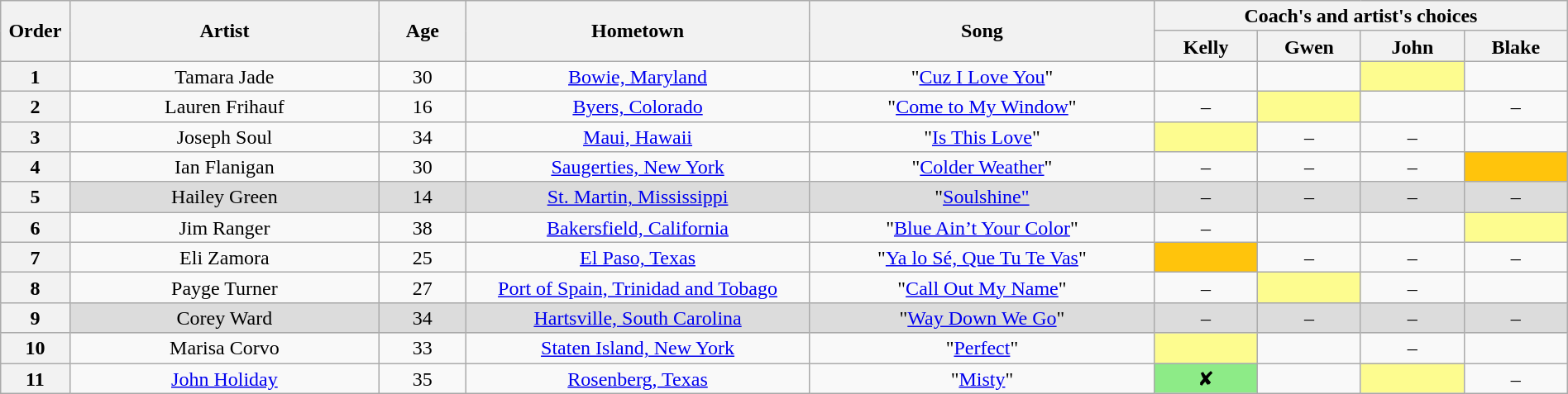<table class="wikitable" style="text-align:center; line-height:17px; width:100%">
<tr>
<th scope="col" rowspan="2" style="width:04%">Order</th>
<th scope="col" rowspan="2" style="width:18%">Artist</th>
<th scope="col" rowspan="2" style="width:05%">Age</th>
<th scope="col" rowspan="2" style="width:20%">Hometown</th>
<th scope="col" rowspan="2" style="width:20%">Song</th>
<th scope="col" colspan="4" style="width:24%">Coach's and artist's choices</th>
</tr>
<tr>
<th style="width:06%">Kelly</th>
<th style="width:06%">Gwen</th>
<th style="width:06%">John</th>
<th style="width:06%">Blake</th>
</tr>
<tr>
<th scope="row">1</th>
<td>Tamara Jade</td>
<td>30</td>
<td><a href='#'>Bowie, Maryland</a></td>
<td>"<a href='#'>Cuz I Love You</a>"</td>
<td><em></em></td>
<td><em></em></td>
<td bgcolor="#fdfc8f"><em></em></td>
<td><em></em></td>
</tr>
<tr>
<th scope="row">2</th>
<td>Lauren Frihauf</td>
<td>16</td>
<td><a href='#'>Byers, Colorado</a></td>
<td>"<a href='#'>Come to My Window</a>"</td>
<td>–</td>
<td bgcolor="#fdfc8f"><em></em></td>
<td><em></em></td>
<td>–</td>
</tr>
<tr>
<th scope="row">3</th>
<td>Joseph Soul</td>
<td>34</td>
<td><a href='#'>Maui, Hawaii</a></td>
<td>"<a href='#'>Is This Love</a>"</td>
<td bgcolor="#fdfc8f"><em></em></td>
<td>–</td>
<td>–</td>
<td><em></em></td>
</tr>
<tr>
<th scope="row">4</th>
<td>Ian Flanigan</td>
<td>30</td>
<td><a href='#'>Saugerties, New York</a></td>
<td>"<a href='#'>Colder Weather</a>"</td>
<td>–</td>
<td>–</td>
<td>–</td>
<td bgcolor="#FFC40C"><em></em></td>
</tr>
<tr style="background:#DCDCDC">
<th scope="row">5</th>
<td>Hailey Green</td>
<td>14</td>
<td><a href='#'>St. Martin, Mississippi</a></td>
<td>"<a href='#'>Soulshine"</a></td>
<td>–</td>
<td>–</td>
<td>–</td>
<td>–</td>
</tr>
<tr>
<th scope="row">6</th>
<td>Jim Ranger</td>
<td>38</td>
<td><a href='#'>Bakersfield, California</a></td>
<td>"<a href='#'>Blue Ain’t Your Color</a>"</td>
<td>–</td>
<td><em></em></td>
<td><em></em></td>
<td bgcolor="#fdfc8f"><em></em></td>
</tr>
<tr>
<th scope="row">7</th>
<td>Eli Zamora</td>
<td>25</td>
<td><a href='#'>El Paso, Texas</a></td>
<td>"<a href='#'>Ya lo Sé, Que Tu Te Vas</a>"</td>
<td bgcolor="#FFC40C"><em></em></td>
<td>–</td>
<td>–</td>
<td>–</td>
</tr>
<tr>
<th scope="row">8</th>
<td>Payge Turner</td>
<td>27</td>
<td><a href='#'>Port of Spain, Trinidad and Tobago</a></td>
<td>"<a href='#'>Call Out My Name</a>"</td>
<td>–</td>
<td bgcolor="#fdfc8f"><em></em></td>
<td>–</td>
<td><em></em></td>
</tr>
<tr style="background:#DCDCDC">
<th scope="row">9</th>
<td>Corey Ward</td>
<td>34</td>
<td><a href='#'>Hartsville, South Carolina</a></td>
<td>"<a href='#'>Way Down We Go</a>"</td>
<td>–</td>
<td>–</td>
<td>–</td>
<td>–</td>
</tr>
<tr>
<th scope="row">10</th>
<td>Marisa Corvo</td>
<td>33</td>
<td><a href='#'>Staten Island, New York</a></td>
<td>"<a href='#'>Perfect</a>"</td>
<td bgcolor="#fdfc8f"><em></em></td>
<td><em></em></td>
<td>–</td>
<td><em></em></td>
</tr>
<tr>
<th scope="row">11</th>
<td><a href='#'>John Holiday</a></td>
<td>35</td>
<td><a href='#'>Rosenberg, Texas</a></td>
<td>"<a href='#'>Misty</a>"</td>
<td style="background:#8deb87">✘</td>
<td><em></em></td>
<td bgcolor="#fdfc8f"><em></em></td>
<td>–</td>
</tr>
</table>
